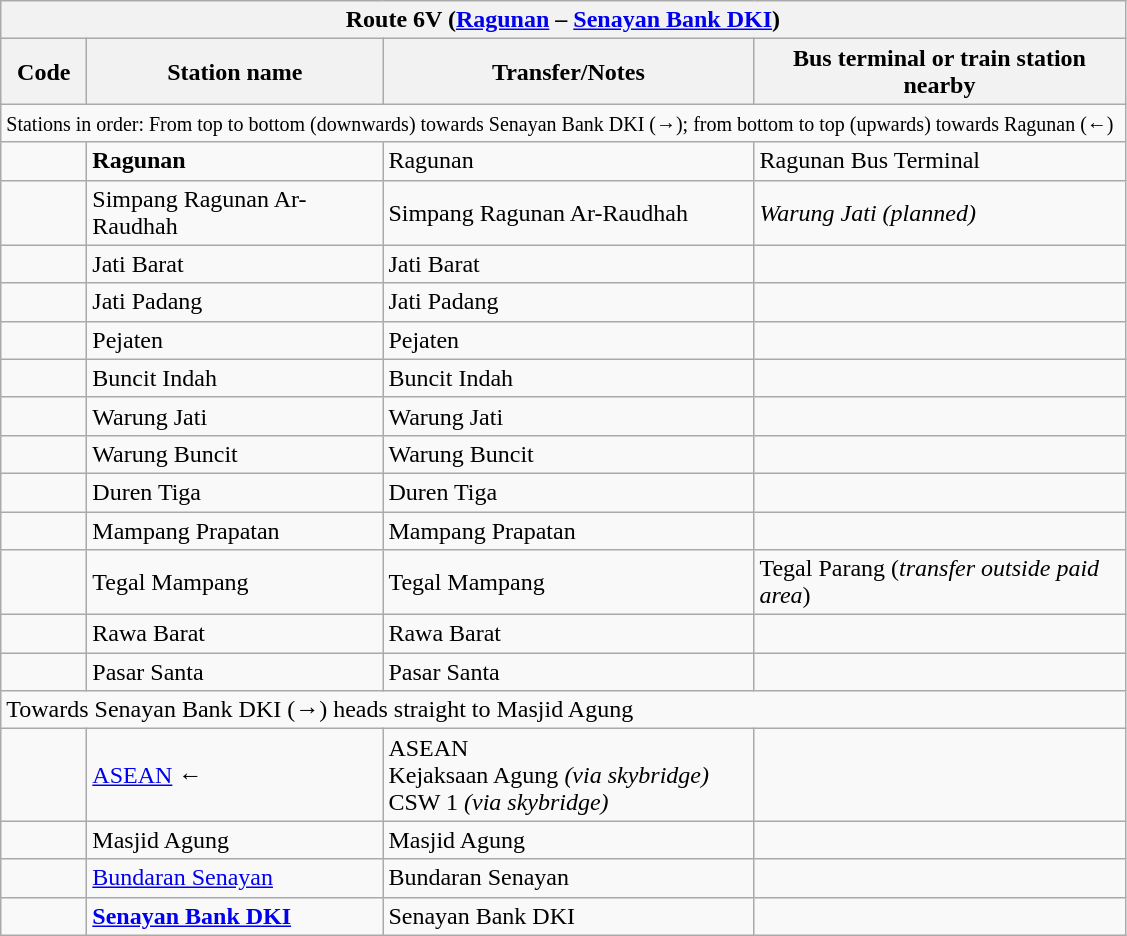<table class="wikitable" style="font-size:100%">
<tr>
<th colspan="4" align="left"> Route 6V (<a href='#'>Ragunan</a> – <a href='#'>Senayan Bank DKI</a>)</th>
</tr>
<tr>
<th width="50">Code</th>
<th width="190">Station name</th>
<th width="240">Transfer/Notes</th>
<th width="240">Bus terminal or train station nearby</th>
</tr>
<tr>
<td colspan="4"><small>Stations in order: From top to bottom (downwards) towards Senayan Bank DKI (→); from bottom to top (upwards) towards Ragunan (←)</small></td>
</tr>
<tr>
<td align="center"><strong></strong></td>
<td><strong>Ragunan</strong></td>
<td>   Ragunan</td>
<td> Ragunan Bus Terminal</td>
</tr>
<tr>
<td align="center"><strong></strong></td>
<td>Simpang Ragunan Ar-Raudhah</td>
<td>   Simpang Ragunan Ar-Raudhah</td>
<td> <em>Warung Jati (planned)</em></td>
</tr>
<tr>
<td align="center"><strong></strong></td>
<td>Jati Barat</td>
<td>   Jati Barat</td>
<td></td>
</tr>
<tr>
<td align="center"><strong></strong></td>
<td>Jati Padang</td>
<td>   Jati Padang</td>
<td></td>
</tr>
<tr>
<td align="center"><strong></strong></td>
<td>Pejaten</td>
<td>   Pejaten</td>
<td></td>
</tr>
<tr>
<td align="center"><strong></strong></td>
<td>Buncit Indah</td>
<td>   Buncit Indah</td>
<td></td>
</tr>
<tr>
<td align="center"><strong></strong></td>
<td>Warung Jati</td>
<td>   Warung Jati</td>
<td></td>
</tr>
<tr>
<td align="center"><strong></strong></td>
<td>Warung Buncit</td>
<td>   Warung Buncit</td>
<td></td>
</tr>
<tr>
<td align="center"><strong></strong></td>
<td>Duren Tiga</td>
<td>   Duren Tiga</td>
<td></td>
</tr>
<tr>
<td align="center"><strong></strong></td>
<td>Mampang Prapatan</td>
<td>   Mampang Prapatan</td>
<td></td>
</tr>
<tr>
<td align="center"><strong></strong></td>
<td>Tegal Mampang</td>
<td>    Tegal Mampang</td>
<td>   Tegal Parang (<em>transfer outside paid area</em>)</td>
</tr>
<tr>
<td align="center"><strong></strong></td>
<td>Rawa Barat</td>
<td>   Rawa Barat</td>
<td></td>
</tr>
<tr>
<td align="center"><strong></strong></td>
<td>Pasar Santa</td>
<td>   Pasar Santa</td>
<td></td>
</tr>
<tr>
<td colspan="4">Towards Senayan Bank DKI (→) heads straight to Masjid Agung</td>
</tr>
<tr>
<td align="center"><strong></strong></td>
<td><a href='#'>ASEAN</a> ←</td>
<td> ASEAN<br> Kejaksaan Agung <em>(via skybridge)</em><br>    CSW 1 <em>(via skybridge)</em></td>
<td> </td>
</tr>
<tr>
<td align="center"><strong></strong></td>
<td>Masjid Agung</td>
<td> Masjid Agung</td>
<td> </td>
</tr>
<tr>
<td align="center"><strong></strong></td>
<td><a href='#'>Bundaran Senayan</a></td>
<td>   Bundaran Senayan</td>
<td> </td>
</tr>
<tr>
<td align="center"></td>
<td><strong><a href='#'>Senayan Bank DKI</a></strong></td>
<td>    Senayan Bank DKI</td>
<td></td>
</tr>
</table>
